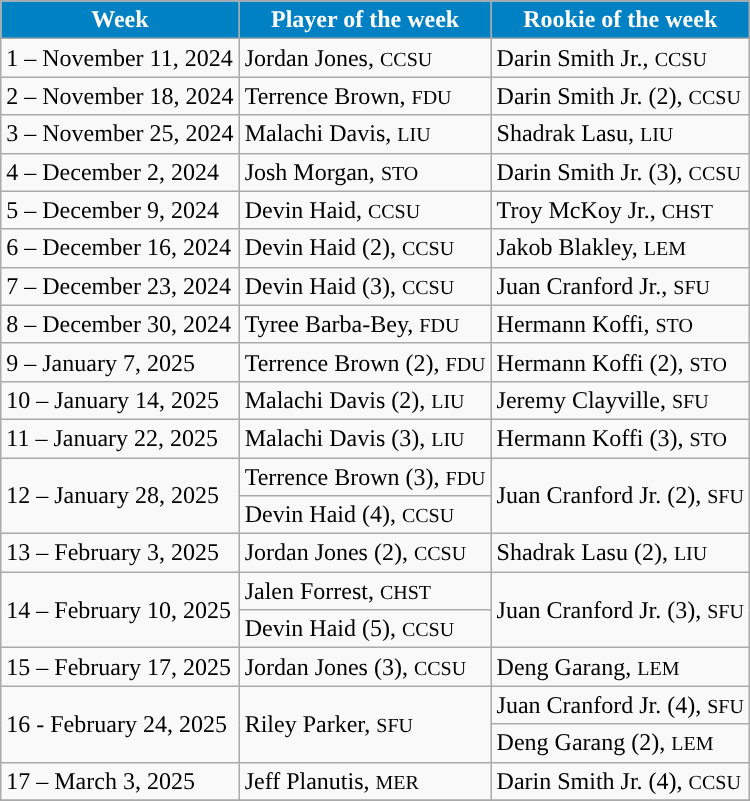<table class="wikitable" border="1">
<tr>
<th align="center" style="background:#0081C4; color:#FFFFFF;">Week</th>
<th align="center" style="background:#0081C4; color:#FFFFFF;">Player of the week</th>
<th align="center" style="background:#0081C4; color:#FFFFFF;">Rookie of the week</th>
</tr>
<tr>
<td>1 – November 11, 2024</td>
<td>Jordan Jones, <small>CCSU</small></td>
<td>Darin Smith Jr., <small>CCSU</small></td>
</tr>
<tr>
<td>2 – November 18, 2024</td>
<td>Terrence Brown, <small>FDU</small></td>
<td>Darin Smith Jr. (2), <small>CCSU</small></td>
</tr>
<tr>
<td>3 – November 25, 2024</td>
<td>Malachi Davis, <small>LIU</small></td>
<td>Shadrak Lasu, <small>LIU</small></td>
</tr>
<tr>
<td>4 – December 2, 2024</td>
<td>Josh Morgan, <small>STO</small></td>
<td>Darin Smith Jr. (3), <small>CCSU</small></td>
</tr>
<tr>
<td>5 – December 9, 2024</td>
<td>Devin Haid, <small>CCSU</small></td>
<td>Troy McKoy Jr., <small>CHST</small></td>
</tr>
<tr>
<td>6 – December 16, 2024</td>
<td>Devin Haid (2), <small>CCSU</small></td>
<td>Jakob Blakley, <small>LEM</small></td>
</tr>
<tr>
<td>7 – December 23, 2024</td>
<td>Devin Haid (3), <small>CCSU</small></td>
<td>Juan Cranford Jr., <small>SFU</small></td>
</tr>
<tr>
<td>8 – December 30, 2024</td>
<td>Tyree Barba-Bey, <small>FDU</small></td>
<td>Hermann Koffi, <small>STO</small></td>
</tr>
<tr>
<td>9 – January 7, 2025</td>
<td>Terrence Brown (2), <small>FDU</small></td>
<td>Hermann Koffi (2), <small>STO</small></td>
</tr>
<tr>
<td>10 – January 14, 2025</td>
<td>Malachi Davis (2), <small>LIU</small></td>
<td>Jeremy Clayville, <small>SFU</small></td>
</tr>
<tr>
<td>11 – January 22, 2025</td>
<td>Malachi Davis (3), <small>LIU</small></td>
<td>Hermann Koffi (3), <small>STO</small></td>
</tr>
<tr>
<td rowspan="2">12 – January 28, 2025</td>
<td>Terrence Brown (3), <small>FDU</small></td>
<td rowspan="2">Juan Cranford Jr. (2), <small>SFU</small></td>
</tr>
<tr>
<td>Devin Haid (4), <small>CCSU</small></td>
</tr>
<tr>
<td>13 – February 3, 2025</td>
<td>Jordan Jones (2), <small>CCSU</small></td>
<td>Shadrak Lasu (2), <small>LIU</small></td>
</tr>
<tr>
<td rowspan="2">14 – February 10, 2025</td>
<td>Jalen Forrest, <small>CHST</small></td>
<td rowspan="2">Juan Cranford Jr. (3), <small>SFU</small></td>
</tr>
<tr>
<td>Devin Haid (5), <small>CCSU</small></td>
</tr>
<tr>
<td>15 – February 17, 2025</td>
<td>Jordan Jones (3), <small>CCSU</small></td>
<td>Deng Garang, <small>LEM</small></td>
</tr>
<tr>
<td rowspan="2">16 - February 24, 2025</td>
<td rowspan="2">Riley Parker, <small>SFU</small></td>
<td>Juan Cranford Jr. (4), <small>SFU</small></td>
</tr>
<tr>
<td>Deng Garang (2), <small>LEM</small></td>
</tr>
<tr>
<td>17 – March 3, 2025</td>
<td>Jeff Planutis, <small>MER</small></td>
<td>Darin Smith Jr. (4), <small>CCSU</small></td>
</tr>
<tr>
</tr>
</table>
